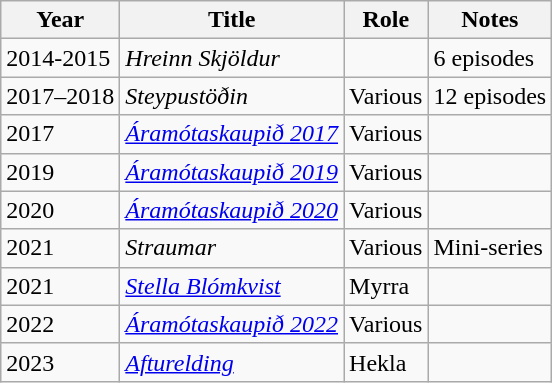<table class="wikitable sortable">
<tr>
<th>Year</th>
<th>Title</th>
<th>Role</th>
<th class="wikitable sortable">Notes</th>
</tr>
<tr>
<td>2014-2015</td>
<td><em>Hreinn Skjöldur</em></td>
<td></td>
<td>6 episodes</td>
</tr>
<tr>
<td>2017–2018</td>
<td><em>Steypustöðin</em></td>
<td>Various</td>
<td>12 episodes</td>
</tr>
<tr>
<td>2017</td>
<td><em><a href='#'>Áramótaskaupið 2017</a></em></td>
<td>Various</td>
<td></td>
</tr>
<tr>
<td>2019</td>
<td><em><a href='#'>Áramótaskaupið 2019</a></em></td>
<td>Various</td>
<td></td>
</tr>
<tr>
<td>2020</td>
<td><em><a href='#'>Áramótaskaupið 2020</a></em></td>
<td>Various</td>
<td></td>
</tr>
<tr>
<td>2021</td>
<td><em>Straumar</em></td>
<td>Various</td>
<td>Mini-series</td>
</tr>
<tr>
<td>2021</td>
<td><em><a href='#'>Stella Blómkvist</a></em></td>
<td>Myrra</td>
</tr>
<tr>
<td>2022</td>
<td><em><a href='#'>Áramótaskaupið 2022</a></em></td>
<td>Various</td>
<td></td>
</tr>
<tr>
<td>2023</td>
<td><em><a href='#'>Afturelding</a></em></td>
<td>Hekla</td>
<td></td>
</tr>
</table>
